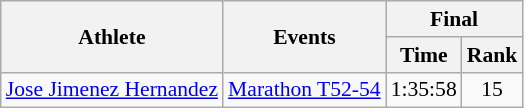<table class=wikitable style="font-size:90%">
<tr>
<th rowspan="2">Athlete</th>
<th rowspan="2">Events</th>
<th colspan="2">Final</th>
</tr>
<tr>
<th>Time</th>
<th>Rank</th>
</tr>
<tr align=center>
<td align=left><a href='#'>Jose Jimenez Hernandez</a></td>
<td align=left><a href='#'>Marathon T52-54</a></td>
<td>1:35:58</td>
<td>15</td>
</tr>
</table>
